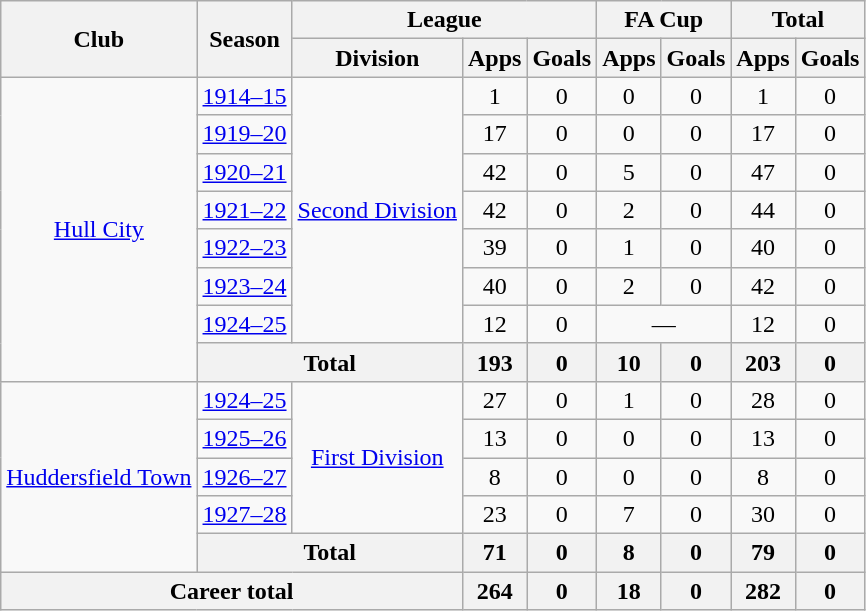<table class="wikitable" style="text-align: center;">
<tr>
<th rowspan="2">Club</th>
<th rowspan="2">Season</th>
<th colspan="3">League</th>
<th colspan="2">FA Cup</th>
<th colspan="2">Total</th>
</tr>
<tr>
<th>Division</th>
<th>Apps</th>
<th>Goals</th>
<th>Apps</th>
<th>Goals</th>
<th>Apps</th>
<th>Goals</th>
</tr>
<tr>
<td rowspan="8"><a href='#'>Hull City</a></td>
<td><a href='#'>1914–15</a></td>
<td rowspan="7"><a href='#'>Second Division</a></td>
<td>1</td>
<td>0</td>
<td>0</td>
<td>0</td>
<td>1</td>
<td>0</td>
</tr>
<tr>
<td><a href='#'>1919–20</a></td>
<td>17</td>
<td>0</td>
<td>0</td>
<td>0</td>
<td>17</td>
<td>0</td>
</tr>
<tr>
<td><a href='#'>1920–21</a></td>
<td>42</td>
<td>0</td>
<td>5</td>
<td>0</td>
<td>47</td>
<td>0</td>
</tr>
<tr>
<td><a href='#'>1921–22</a></td>
<td>42</td>
<td>0</td>
<td>2</td>
<td>0</td>
<td>44</td>
<td>0</td>
</tr>
<tr>
<td><a href='#'>1922–23</a></td>
<td>39</td>
<td>0</td>
<td>1</td>
<td>0</td>
<td>40</td>
<td>0</td>
</tr>
<tr>
<td><a href='#'>1923–24</a></td>
<td>40</td>
<td>0</td>
<td>2</td>
<td>0</td>
<td>42</td>
<td>0</td>
</tr>
<tr>
<td><a href='#'>1924–25</a></td>
<td>12</td>
<td>0</td>
<td colspan="2">―</td>
<td>12</td>
<td>0</td>
</tr>
<tr>
<th colspan="2">Total</th>
<th>193</th>
<th>0</th>
<th>10</th>
<th>0</th>
<th>203</th>
<th>0</th>
</tr>
<tr>
<td rowspan="5"><a href='#'>Huddersfield Town</a></td>
<td><a href='#'>1924–25</a></td>
<td rowspan="4"><a href='#'>First Division</a></td>
<td>27</td>
<td>0</td>
<td>1</td>
<td>0</td>
<td>28</td>
<td>0</td>
</tr>
<tr>
<td><a href='#'>1925–26</a></td>
<td>13</td>
<td>0</td>
<td>0</td>
<td>0</td>
<td>13</td>
<td>0</td>
</tr>
<tr>
<td><a href='#'>1926–27</a></td>
<td>8</td>
<td>0</td>
<td>0</td>
<td>0</td>
<td>8</td>
<td>0</td>
</tr>
<tr>
<td><a href='#'>1927–28</a></td>
<td>23</td>
<td>0</td>
<td>7</td>
<td>0</td>
<td>30</td>
<td>0</td>
</tr>
<tr>
<th colspan="2">Total</th>
<th>71</th>
<th>0</th>
<th>8</th>
<th>0</th>
<th>79</th>
<th>0</th>
</tr>
<tr>
<th colspan="3">Career total</th>
<th>264</th>
<th>0</th>
<th>18</th>
<th>0</th>
<th>282</th>
<th>0</th>
</tr>
</table>
